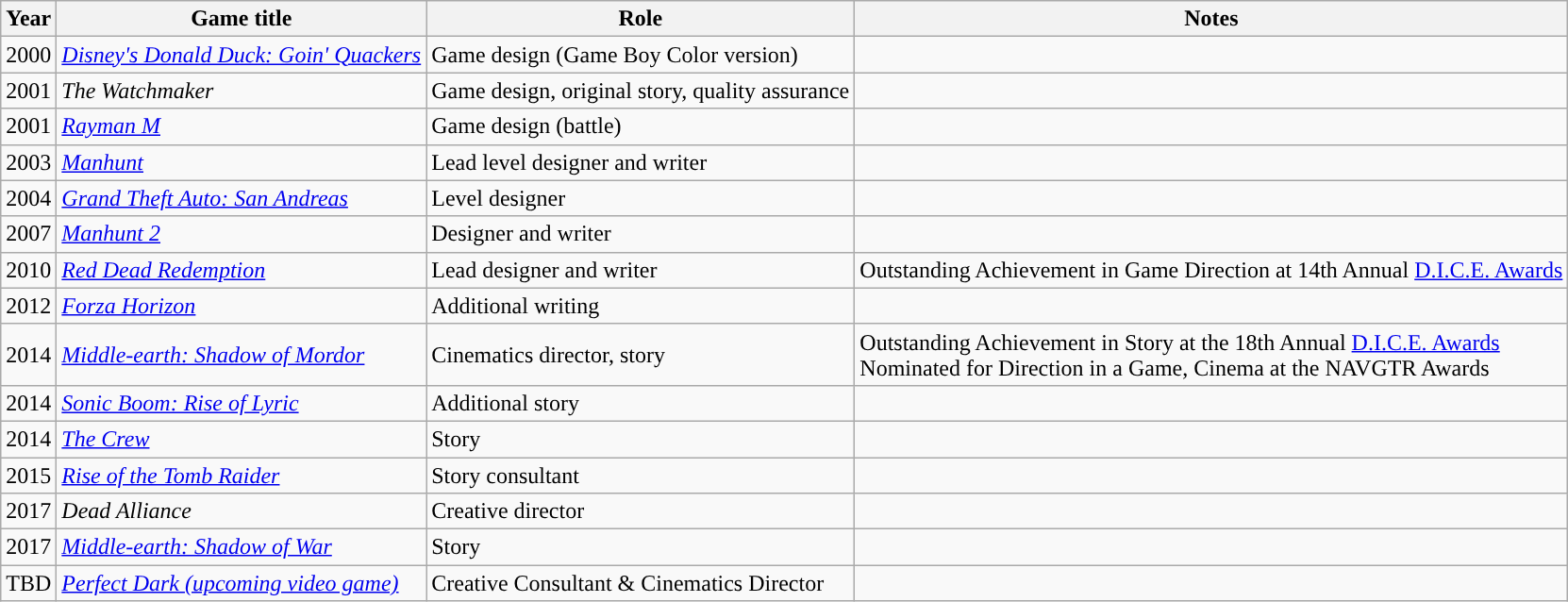<table class="wikitable sortable" style="border:none; margin:0;">
<tr valign="bottom">
<th scope="col">Year</th>
<th scope="col">Game title</th>
<th scope="col">Role</th>
<th scope="col">Notes</th>
</tr>
<tr>
<td>2000</td>
<td><em><a href='#'>Disney's Donald Duck: Goin' Quackers</a></em></td>
<td>Game design (Game Boy Color version)</td>
<td></td>
</tr>
<tr>
<td>2001</td>
<td><em>The Watchmaker</em></td>
<td>Game design, original story, quality assurance</td>
<td></td>
</tr>
<tr>
<td>2001</td>
<td><em><a href='#'>Rayman M</a></em></td>
<td>Game design (battle)</td>
<td></td>
</tr>
<tr>
<td>2003</td>
<td><em><a href='#'>Manhunt</a></em></td>
<td>Lead level designer and writer</td>
<td></td>
</tr>
<tr>
<td>2004</td>
<td><em><a href='#'>Grand Theft Auto: San Andreas</a></em></td>
<td>Level designer</td>
<td></td>
</tr>
<tr>
<td>2007</td>
<td><em><a href='#'>Manhunt 2</a></em></td>
<td>Designer and writer</td>
<td></td>
</tr>
<tr>
<td>2010</td>
<td><em><a href='#'>Red Dead Redemption</a></em></td>
<td>Lead designer and writer</td>
<td>Outstanding Achievement in Game Direction at 14th Annual <a href='#'>D.I.C.E. Awards</a></td>
</tr>
<tr>
<td>2012</td>
<td><em><a href='#'>Forza Horizon</a></em></td>
<td>Additional writing</td>
<td></td>
</tr>
<tr>
<td>2014</td>
<td><em><a href='#'>Middle-earth: Shadow of Mordor</a></em></td>
<td>Cinematics director, story</td>
<td>Outstanding Achievement in Story at the 18th Annual <a href='#'>D.I.C.E. Awards</a><br>Nominated for Direction in a Game, Cinema at the NAVGTR Awards</td>
</tr>
<tr>
<td>2014</td>
<td><em><a href='#'>Sonic Boom: Rise of Lyric</a></em></td>
<td>Additional story</td>
<td></td>
</tr>
<tr>
<td>2014</td>
<td><em><a href='#'>The Crew</a></em></td>
<td>Story</td>
<td></td>
</tr>
<tr>
<td>2015</td>
<td><em><a href='#'>Rise of the Tomb Raider</a></em></td>
<td>Story consultant</td>
<td></td>
</tr>
<tr>
<td>2017</td>
<td><em>Dead Alliance</em></td>
<td>Creative director</td>
<td></td>
</tr>
<tr>
<td>2017</td>
<td><em><a href='#'>Middle-earth: Shadow of War</a></em></td>
<td>Story</td>
<td></td>
</tr>
<tr>
<td>TBD</td>
<td><em><a href='#'>Perfect Dark (upcoming video game)</a></em></td>
<td>Creative Consultant & Cinematics Director</td>
<td></td>
</tr>
</table>
